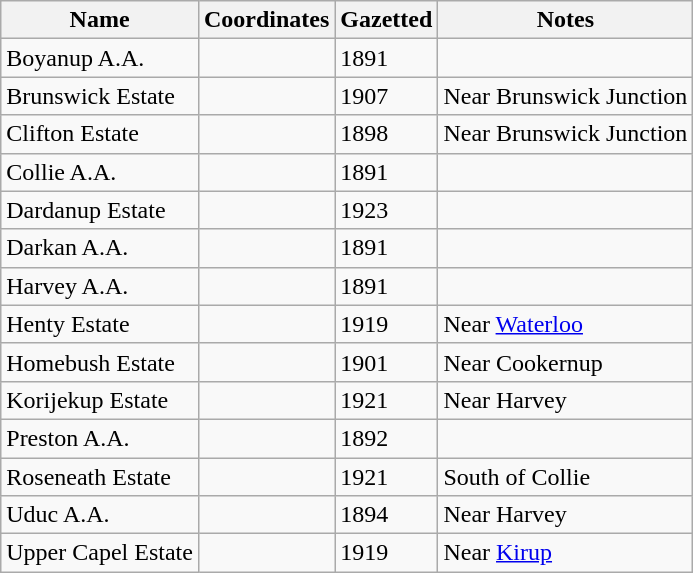<table class="wikitable sortable">
<tr>
<th>Name</th>
<th>Coordinates</th>
<th>Gazetted</th>
<th>Notes</th>
</tr>
<tr>
<td>Boyanup A.A.</td>
<td></td>
<td>1891</td>
<td></td>
</tr>
<tr>
<td>Brunswick Estate</td>
<td></td>
<td>1907</td>
<td>Near Brunswick Junction</td>
</tr>
<tr>
<td>Clifton Estate</td>
<td></td>
<td>1898</td>
<td>Near Brunswick Junction</td>
</tr>
<tr>
<td>Collie A.A.</td>
<td></td>
<td>1891</td>
<td></td>
</tr>
<tr>
<td>Dardanup Estate</td>
<td></td>
<td>1923</td>
<td></td>
</tr>
<tr>
<td>Darkan A.A.</td>
<td></td>
<td>1891</td>
<td></td>
</tr>
<tr>
<td>Harvey A.A.</td>
<td></td>
<td>1891</td>
<td></td>
</tr>
<tr>
<td>Henty Estate</td>
<td></td>
<td>1919</td>
<td>Near <a href='#'>Waterloo</a></td>
</tr>
<tr>
<td>Homebush Estate</td>
<td></td>
<td>1901</td>
<td>Near Cookernup</td>
</tr>
<tr>
<td>Korijekup Estate</td>
<td></td>
<td>1921</td>
<td>Near Harvey</td>
</tr>
<tr>
<td>Preston A.A.</td>
<td></td>
<td>1892</td>
<td></td>
</tr>
<tr>
<td>Roseneath Estate</td>
<td></td>
<td>1921</td>
<td>South of Collie</td>
</tr>
<tr>
<td>Uduc A.A.</td>
<td></td>
<td>1894</td>
<td>Near Harvey</td>
</tr>
<tr>
<td>Upper Capel Estate</td>
<td></td>
<td>1919</td>
<td>Near <a href='#'>Kirup</a></td>
</tr>
</table>
